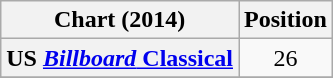<table class="wikitable plainrowheaders sortable" style="text-align:center;">
<tr>
<th>Chart (2014)</th>
<th>Position</th>
</tr>
<tr>
<th scope="row">US <a href='#'><em>Billboard</em> Classical</a></th>
<td>26</td>
</tr>
<tr>
</tr>
</table>
